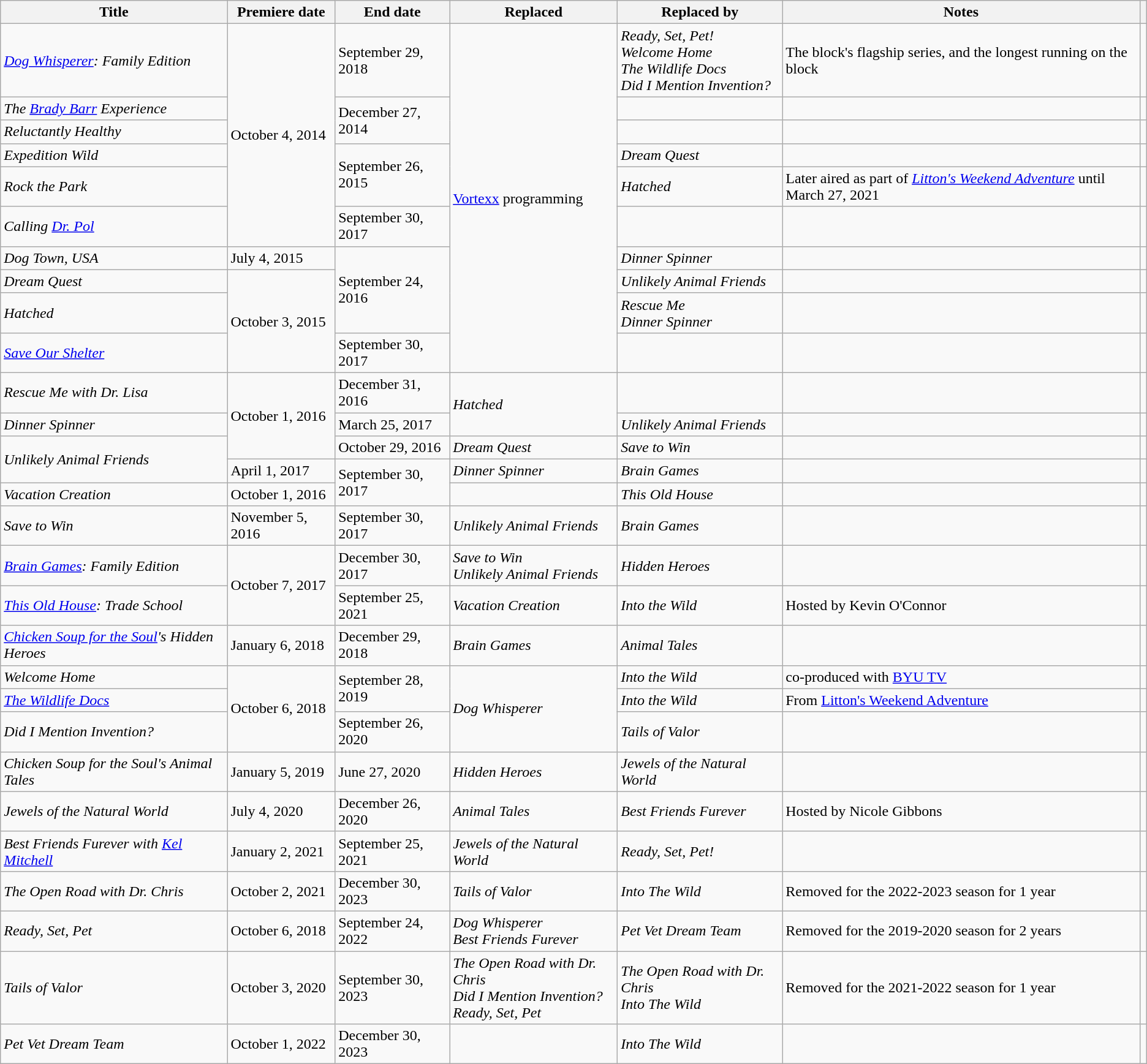<table class="wikitable sortable">
<tr>
<th>Title</th>
<th>Premiere date</th>
<th>End date</th>
<th>Replaced</th>
<th>Replaced by</th>
<th>Notes</th>
<th></th>
</tr>
<tr>
<td><em><a href='#'>Dog Whisperer</a>: Family Edition</em></td>
<td rowspan="6">October 4, 2014</td>
<td>September 29, 2018</td>
<td rowspan="10"><a href='#'>Vortexx</a> programming</td>
<td><em>Ready, Set, Pet!</em><br><em>Welcome Home</em><br><em>The Wildlife Docs</em><br><em>Did I Mention Invention?</em></td>
<td>The block's flagship series, and the longest running on the block</td>
<td></td>
</tr>
<tr>
<td><em>The <a href='#'>Brady Barr</a> Experience</em></td>
<td rowspan="2">December 27, 2014</td>
<td></td>
<td></td>
<td></td>
</tr>
<tr>
<td><em>Reluctantly Healthy</em></td>
<td></td>
<td></td>
<td></td>
</tr>
<tr>
<td><em>Expedition Wild</em></td>
<td rowspan="2">September 26, 2015</td>
<td><em>Dream Quest</em></td>
<td></td>
<td></td>
</tr>
<tr>
<td><em>Rock the Park</em></td>
<td><em>Hatched</em></td>
<td>Later aired as part of <em><a href='#'>Litton's Weekend Adventure</a></em> until March 27, 2021</td>
<td></td>
</tr>
<tr>
<td><em>Calling <a href='#'>Dr. Pol</a></em></td>
<td>September 30, 2017</td>
<td></td>
<td></td>
<td></td>
</tr>
<tr>
<td><em>Dog Town, USA</em></td>
<td>July 4, 2015</td>
<td rowspan="3">September 24, 2016</td>
<td><em>Dinner Spinner</em></td>
<td></td>
<td><br></td>
</tr>
<tr>
<td><em>Dream Quest</em></td>
<td rowspan="3">October 3, 2015</td>
<td><em>Unlikely Animal Friends</em></td>
<td></td>
<td></td>
</tr>
<tr>
<td><em>Hatched</em></td>
<td><em>Rescue Me</em><br><em>Dinner Spinner</em></td>
<td></td>
<td></td>
</tr>
<tr>
<td><em><a href='#'>Save Our Shelter</a></em></td>
<td>September 30, 2017</td>
<td></td>
<td></td>
<td></td>
</tr>
<tr>
<td><em>Rescue Me with Dr. Lisa</em></td>
<td rowspan="3">October 1, 2016</td>
<td>December 31, 2016</td>
<td rowspan="2"><em>Hatched</em></td>
<td></td>
<td></td>
<td></td>
</tr>
<tr>
<td><em>Dinner Spinner</em></td>
<td>March 25, 2017</td>
<td><em>Unlikely Animal Friends</em></td>
<td></td>
<td></td>
</tr>
<tr>
<td rowspan="2"><em>Unlikely Animal Friends</em></td>
<td>October 29, 2016</td>
<td><em>Dream Quest</em></td>
<td><em>Save to Win</em></td>
<td></td>
<td></td>
</tr>
<tr>
<td>April 1, 2017</td>
<td rowspan="2">September 30, 2017</td>
<td><em>Dinner Spinner</em></td>
<td><em>Brain Games</em></td>
<td></td>
<td></td>
</tr>
<tr>
<td><em>Vacation Creation</em></td>
<td>October 1, 2016</td>
<td></td>
<td><em>This Old House</em></td>
<td></td>
<td></td>
</tr>
<tr>
<td><em>Save to Win</em></td>
<td>November 5, 2016</td>
<td>September 30, 2017</td>
<td><em>Unlikely Animal Friends</em></td>
<td><em>Brain Games</em></td>
<td></td>
<td></td>
</tr>
<tr>
<td><em><a href='#'>Brain Games</a>: Family Edition</em></td>
<td rowspan="2">October 7, 2017</td>
<td>December 30, 2017</td>
<td><em>Save to Win</em><br><em>Unlikely Animal Friends</em></td>
<td><em>Hidden Heroes</em></td>
<td></td>
<td></td>
</tr>
<tr>
<td><em><a href='#'>This Old House</a>: Trade School</em></td>
<td>September 25, 2021</td>
<td><em>Vacation Creation</em></td>
<td><em>Into the Wild</em></td>
<td>Hosted by Kevin O'Connor</td>
<td></td>
</tr>
<tr>
<td><em><a href='#'>Chicken Soup for the Soul</a>'s Hidden Heroes</em></td>
<td>January 6, 2018</td>
<td>December 29, 2018</td>
<td><em>Brain Games</em></td>
<td><em>Animal Tales</em></td>
<td></td>
<td></td>
</tr>
<tr>
<td><em>Welcome Home</em></td>
<td rowspan="3">October 6, 2018</td>
<td rowspan="2">September 28, 2019</td>
<td rowspan="3"><em>Dog Whisperer</em></td>
<td><em>Into the Wild</em></td>
<td>co-produced with <a href='#'>BYU TV</a></td>
<td></td>
</tr>
<tr>
<td><em><a href='#'>The Wildlife Docs</a></em></td>
<td><em>Into the Wild</em></td>
<td>From <a href='#'>Litton's Weekend Adventure</a></td>
<td></td>
</tr>
<tr>
<td><em>Did I Mention Invention?</em></td>
<td>September 26, 2020</td>
<td><em>Tails of Valor</em></td>
<td></td>
<td></td>
</tr>
<tr>
<td><em>Chicken Soup for the Soul's Animal Tales</em></td>
<td>January 5, 2019</td>
<td>June 27, 2020</td>
<td><em>Hidden Heroes</em></td>
<td><em>Jewels of the Natural World</em></td>
<td></td>
<td></td>
</tr>
<tr>
<td><em>Jewels of the Natural World</em></td>
<td>July 4, 2020</td>
<td>December 26, 2020</td>
<td><em>Animal Tales</em></td>
<td><em>Best Friends Furever</em></td>
<td>Hosted by Nicole Gibbons</td>
<td></td>
</tr>
<tr>
<td><em>Best Friends Furever with <a href='#'>Kel Mitchell</a></em></td>
<td>January 2, 2021</td>
<td>September 25, 2021</td>
<td><em>Jewels of the Natural World</em></td>
<td><em>Ready, Set, Pet!</em></td>
<td></td>
<td></td>
</tr>
<tr>
<td><em>The Open Road with Dr. Chris</em></td>
<td>October 2, 2021</td>
<td>December 30, 2023</td>
<td><em>Tails of Valor</em></td>
<td><em>Into The Wild</em></td>
<td>Removed for the 2022-2023 season for 1 year</td>
<td></td>
</tr>
<tr>
<td><em>Ready, Set, Pet</em></td>
<td>October 6, 2018</td>
<td>September 24, 2022</td>
<td><em>Dog Whisperer</em><br><em>Best Friends Furever</em></td>
<td><em>Pet Vet Dream Team</em></td>
<td>Removed for the 2019-2020 season for 2 years</td>
<td></td>
</tr>
<tr>
<td><em>Tails of Valor</em></td>
<td>October 3, 2020</td>
<td>September 30, 2023</td>
<td><em>The Open Road with Dr. Chris</em><br><em>Did I Mention Invention?</em><br><em>Ready, Set, Pet</em></td>
<td><em>The Open Road with Dr. Chris</em><br><em>Into The Wild</em></td>
<td>Removed for the 2021-2022 season for 1 year</td>
<td></td>
</tr>
<tr>
<td><em>Pet Vet Dream Team</em></td>
<td>October 1, 2022</td>
<td>December 30, 2023</td>
<td></td>
<td><em>Into The Wild</em></td>
<td></td>
<td></td>
</tr>
</table>
